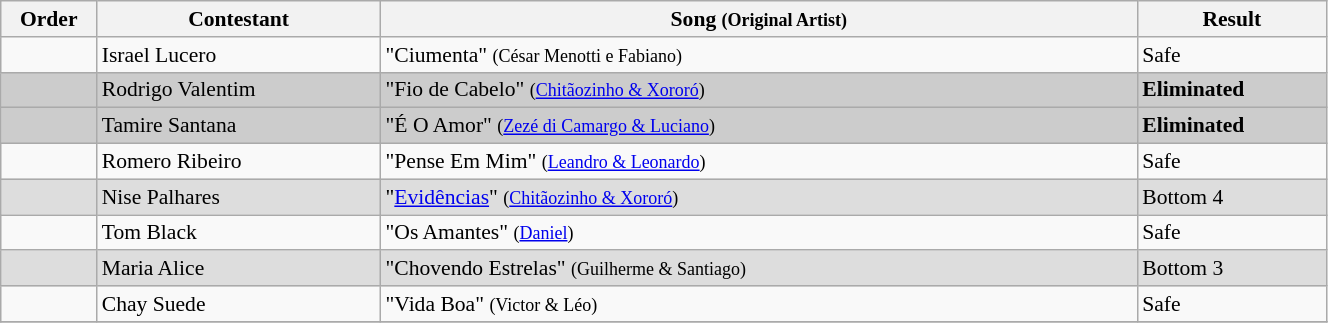<table class="wikitable" style="font-size:90%; width:70%; text-align: left;">
<tr>
<th width="05%">Order</th>
<th width="15%">Contestant</th>
<th width="40%">Song <small>(Original Artist)</small></th>
<th width="10%">Result</th>
</tr>
<tr>
<td></td>
<td>Israel Lucero</td>
<td>"Ciumenta" <small>(César Menotti e Fabiano)</small></td>
<td>Safe</td>
</tr>
<tr>
<td bgcolor="CCCCCC"></td>
<td bgcolor="CCCCCC">Rodrigo Valentim</td>
<td bgcolor="CCCCCC">"Fio de Cabelo" <small>(<a href='#'>Chitãozinho & Xororó</a>)</small></td>
<td bgcolor="CCCCCC"><strong>Eliminated</strong></td>
</tr>
<tr>
<td bgcolor="CCCCCC"></td>
<td bgcolor="CCCCCC">Tamire Santana</td>
<td bgcolor="CCCCCC">"É O Amor" <small>(<a href='#'>Zezé di Camargo & Luciano</a>)</small></td>
<td bgcolor="CCCCCC"><strong>Eliminated</strong></td>
</tr>
<tr>
<td></td>
<td>Romero Ribeiro</td>
<td>"Pense Em Mim" <small>(<a href='#'>Leandro & Leonardo</a>)</small></td>
<td>Safe</td>
</tr>
<tr>
<td bgcolor="DDDDDD"></td>
<td bgcolor="DDDDDD">Nise Palhares</td>
<td bgcolor="DDDDDD">"<a href='#'>Evidências</a>" <small>(<a href='#'>Chitãozinho & Xororó</a>)</small></td>
<td bgcolor="DDDDDD">Bottom 4</td>
</tr>
<tr>
<td></td>
<td>Tom Black</td>
<td>"Os Amantes" <small>(<a href='#'>Daniel</a>)</small></td>
<td>Safe</td>
</tr>
<tr>
<td bgcolor="DDDDDD"></td>
<td bgcolor="DDDDDD">Maria Alice</td>
<td bgcolor="DDDDDD">"Chovendo Estrelas" <small>(Guilherme & Santiago)</small></td>
<td bgcolor="DDDDDD">Bottom 3</td>
</tr>
<tr>
<td></td>
<td>Chay Suede</td>
<td>"Vida Boa" <small>(Victor & Léo)</small></td>
<td>Safe</td>
</tr>
<tr>
</tr>
</table>
